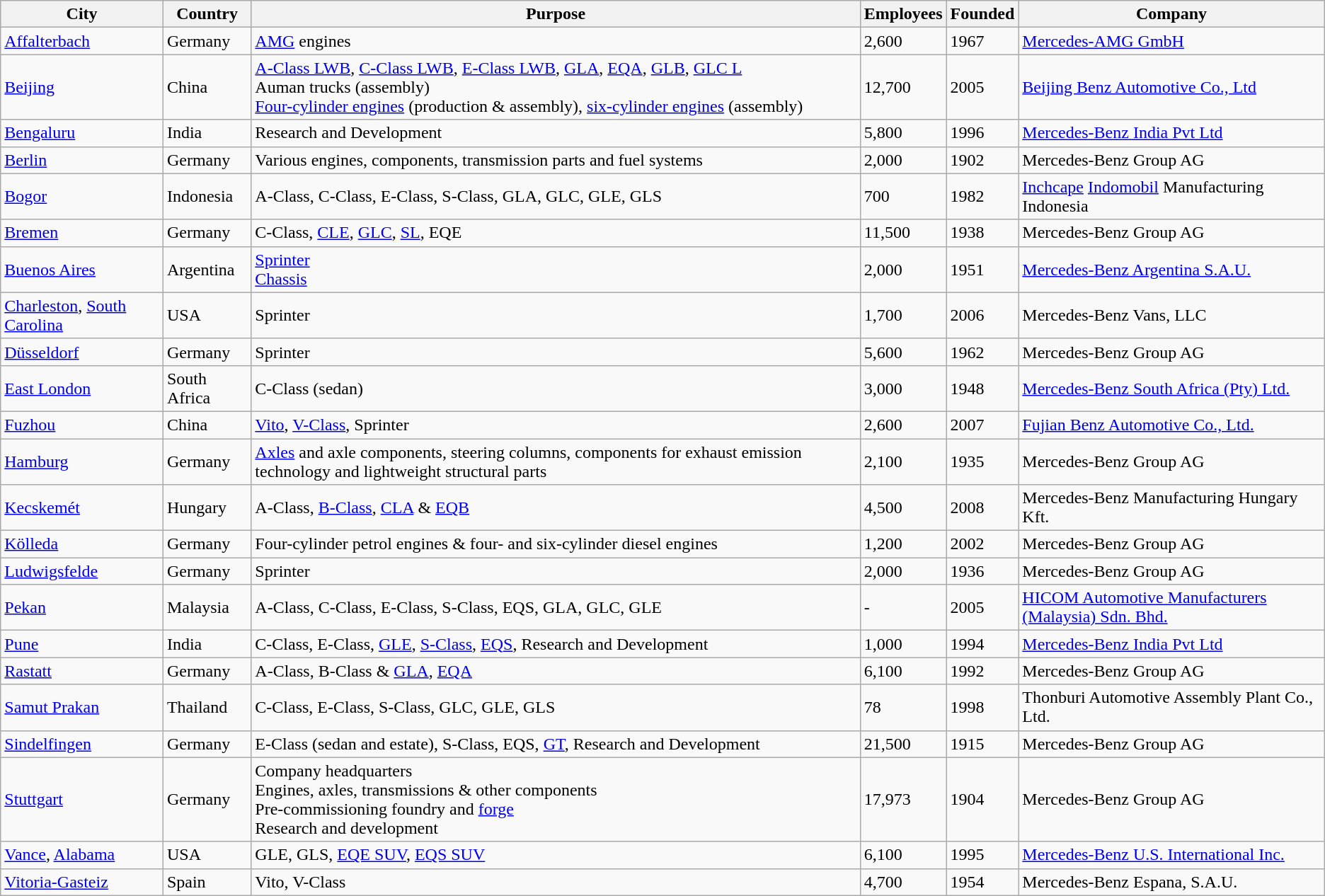<table class="wikitable sortable">
<tr>
<th>City</th>
<th>Country</th>
<th>Purpose</th>
<th data-sort-type="number">Employees</th>
<th>Founded</th>
<th>Company</th>
</tr>
<tr>
<td><a href='#'>Affalterbach</a></td>
<td>Germany</td>
<td><a href='#'>AMG</a> engines</td>
<td>2,600</td>
<td>1967</td>
<td><a href='#'>Mercedes-AMG GmbH</a></td>
</tr>
<tr>
<td><a href='#'>Beijing</a></td>
<td>China</td>
<td><a href='#'>A-Class LWB</a>, <a href='#'>C-Class LWB</a>, <a href='#'>E-Class LWB</a>, <a href='#'>GLA</a>, <a href='#'>EQA</a>, <a href='#'>GLB</a>, <a href='#'>GLC L</a><br>Auman trucks (assembly) <br><a href='#'>Four-cylinder engines</a> (production & assembly), <a href='#'>six-cylinder engines</a> (assembly)</td>
<td>12,700</td>
<td>2005</td>
<td><a href='#'>Beijing Benz Automotive Co., Ltd</a></td>
</tr>
<tr>
<td><a href='#'>Bengaluru</a></td>
<td>India</td>
<td>Research and Development</td>
<td>5,800</td>
<td>1996</td>
<td><a href='#'>Mercedes-Benz India Pvt Ltd</a></td>
</tr>
<tr>
<td><a href='#'>Berlin</a></td>
<td>Germany</td>
<td>Various engines, components, transmission parts and fuel systems</td>
<td>2,000</td>
<td>1902</td>
<td>Mercedes-Benz Group AG</td>
</tr>
<tr>
<td><a href='#'>Bogor</a></td>
<td>Indonesia</td>
<td>A-Class, C-Class, E-Class, S-Class, GLA, GLC, GLE, GLS</td>
<td>700</td>
<td>1982</td>
<td><a href='#'>Inchcape</a> <a href='#'>Indomobil</a> Manufacturing Indonesia</td>
</tr>
<tr>
<td><a href='#'>Bremen</a></td>
<td>Germany</td>
<td>C-Class, <a href='#'>CLE</a>, <a href='#'>GLC</a>, <a href='#'>SL</a>, EQE</td>
<td>11,500</td>
<td>1938</td>
<td>Mercedes-Benz Group AG</td>
</tr>
<tr>
<td><a href='#'>Buenos Aires</a></td>
<td>Argentina</td>
<td><a href='#'>Sprinter</a><br><a href='#'>Chassis</a></td>
<td>2,000</td>
<td>1951</td>
<td><a href='#'>Mercedes-Benz Argentina S.A.U.</a></td>
</tr>
<tr>
<td><a href='#'>Charleston</a>, <a href='#'>South Carolina</a></td>
<td>USA</td>
<td>Sprinter</td>
<td>1,700</td>
<td>2006</td>
<td>Mercedes-Benz Vans, LLC</td>
</tr>
<tr>
<td><a href='#'>Düsseldorf</a></td>
<td>Germany</td>
<td>Sprinter</td>
<td>5,600</td>
<td>1962</td>
<td>Mercedes-Benz Group AG</td>
</tr>
<tr>
<td><a href='#'>East London</a></td>
<td>South Africa</td>
<td>C-Class (sedan)</td>
<td>3,000</td>
<td>1948</td>
<td><a href='#'>Mercedes-Benz South Africa (Pty) Ltd.</a></td>
</tr>
<tr>
<td><a href='#'>Fuzhou</a></td>
<td>China</td>
<td><a href='#'>Vito</a>, <a href='#'>V-Class</a>, Sprinter</td>
<td>2,600</td>
<td>2007</td>
<td><a href='#'>Fujian Benz Automotive Co., Ltd.</a></td>
</tr>
<tr>
<td><a href='#'>Hamburg</a></td>
<td>Germany</td>
<td><a href='#'>Axles</a> and axle components, steering columns, components for exhaust emission technology and lightweight structural parts</td>
<td>2,100</td>
<td>1935</td>
<td>Mercedes-Benz Group AG</td>
</tr>
<tr>
<td><a href='#'>Kecskemét</a></td>
<td>Hungary</td>
<td>A-Class, <a href='#'>B-Class</a>, <a href='#'>CLA</a> & <a href='#'>EQB</a></td>
<td>4,500</td>
<td>2008</td>
<td>Mercedes-Benz Manufacturing Hungary Kft.</td>
</tr>
<tr>
<td><a href='#'>Kölleda</a></td>
<td>Germany</td>
<td>Four-cylinder petrol engines & four- and six-cylinder diesel engines</td>
<td>1,200</td>
<td>2002</td>
<td>Mercedes-Benz Group AG</td>
</tr>
<tr>
<td><a href='#'>Ludwigsfelde</a></td>
<td>Germany</td>
<td>Sprinter</td>
<td>2,000</td>
<td>1936</td>
<td>Mercedes-Benz Group AG</td>
</tr>
<tr>
<td><a href='#'>Pekan</a></td>
<td>Malaysia</td>
<td>A-Class, C-Class, E-Class, S-Class, EQS, GLA, GLC, GLE</td>
<td>-</td>
<td>2005</td>
<td><a href='#'>HICOM Automotive Manufacturers (Malaysia) Sdn. Bhd.</a></td>
</tr>
<tr>
<td><a href='#'>Pune</a></td>
<td>India</td>
<td>C-Class, E-Class, <a href='#'>GLE</a>, <a href='#'>S-Class</a>, <a href='#'>EQS</a>, Research and Development</td>
<td>1,000</td>
<td>1994</td>
<td><a href='#'>Mercedes-Benz India Pvt Ltd</a></td>
</tr>
<tr>
<td><a href='#'>Rastatt</a></td>
<td>Germany</td>
<td>A-Class, B-Class & <a href='#'>GLA</a>, <a href='#'>EQA</a></td>
<td>6,100</td>
<td>1992</td>
<td>Mercedes-Benz Group AG</td>
</tr>
<tr>
<td><a href='#'>Samut Prakan</a></td>
<td>Thailand</td>
<td>C-Class, E-Class, S-Class, GLC, GLE, GLS</td>
<td>78</td>
<td>1998</td>
<td>Thonburi Automotive Assembly Plant Co., Ltd.</td>
</tr>
<tr>
<td><a href='#'>Sindelfingen</a></td>
<td>Germany</td>
<td>E-Class (sedan and estate), S-Class, EQS, <a href='#'>GT</a>, Research and Development</td>
<td>21,500</td>
<td>1915</td>
<td>Mercedes-Benz Group AG</td>
</tr>
<tr>
<td><a href='#'>Stuttgart</a></td>
<td>Germany</td>
<td>Company headquarters<br>Engines, axles, transmissions & other components <br>Pre-commissioning foundry and <a href='#'>forge</a><br>Research and development</td>
<td>17,973</td>
<td>1904</td>
<td>Mercedes-Benz Group AG</td>
</tr>
<tr>
<td><a href='#'>Vance</a>, <a href='#'>Alabama</a></td>
<td>USA</td>
<td>GLE, GLS, <a href='#'>EQE SUV</a>, <a href='#'>EQS SUV</a></td>
<td>6,100</td>
<td>1995</td>
<td><a href='#'>Mercedes-Benz U.S. International Inc.</a></td>
</tr>
<tr>
<td><a href='#'>Vitoria-Gasteiz</a></td>
<td>Spain</td>
<td>Vito, V-Class</td>
<td>4,700</td>
<td>1954</td>
<td>Mercedes-Benz Espana, S.A.U.</td>
</tr>
</table>
